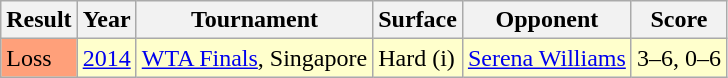<table class="sortable wikitable">
<tr>
<th>Result</th>
<th>Year</th>
<th>Tournament</th>
<th>Surface</th>
<th>Opponent</th>
<th class="unsortable">Score</th>
</tr>
<tr style="background:#ffc;">
<td style="background:#ffa07a;">Loss</td>
<td><a href='#'>2014</a></td>
<td><a href='#'>WTA Finals</a>, Singapore</td>
<td>Hard (i)</td>
<td> <a href='#'>Serena Williams</a></td>
<td>3–6, 0–6</td>
</tr>
</table>
